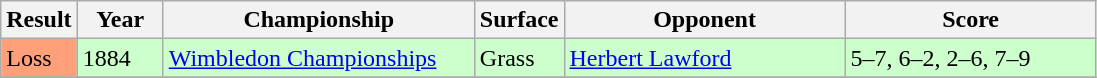<table class='wikitable'>
<tr>
<th style="width:40x">Result</th>
<th style="width:50px">Year</th>
<th style="width:200px">Championship</th>
<th style="width:50px">Surface</th>
<th style="width:180px">Opponent</th>
<th style="width:160px" class="unsortable">Score</th>
</tr>
<tr bgcolor="#CCFFCC">
<td bgcolor="FFA07A">Loss</td>
<td>1884</td>
<td><a href='#'>Wimbledon Championships</a></td>
<td>Grass</td>
<td>  <a href='#'>Herbert Lawford</a></td>
<td>5–7, 6–2, 2–6, 7–9</td>
</tr>
<tr>
</tr>
</table>
